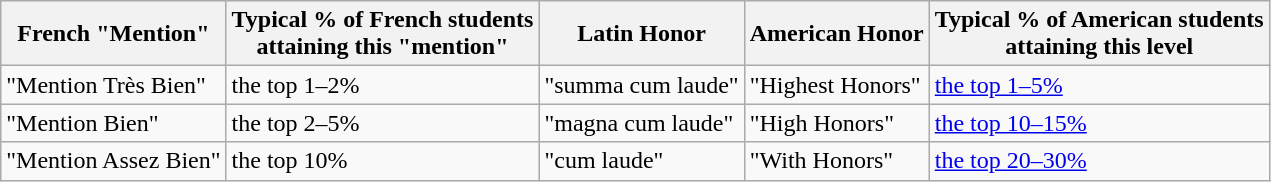<table class="wikitable">
<tr>
<th>French "Mention"</th>
<th>Typical % of French students<br>attaining this "mention"</th>
<th>Latin Honor</th>
<th>American Honor</th>
<th>Typical % of American students<br>attaining this level</th>
</tr>
<tr>
<td>"Mention Très Bien"</td>
<td>the top 1–2%</td>
<td>"summa cum laude"</td>
<td>"Highest Honors"</td>
<td><a href='#'>the top 1–5%</a></td>
</tr>
<tr>
<td>"Mention Bien"</td>
<td>the top 2–5%</td>
<td>"magna cum laude"</td>
<td>"High Honors"</td>
<td><a href='#'>the top 10–15%</a></td>
</tr>
<tr>
<td>"Mention Assez Bien"</td>
<td>the top 10%</td>
<td>"cum laude"</td>
<td>"With Honors"</td>
<td><a href='#'>the top 20–30%</a></td>
</tr>
</table>
